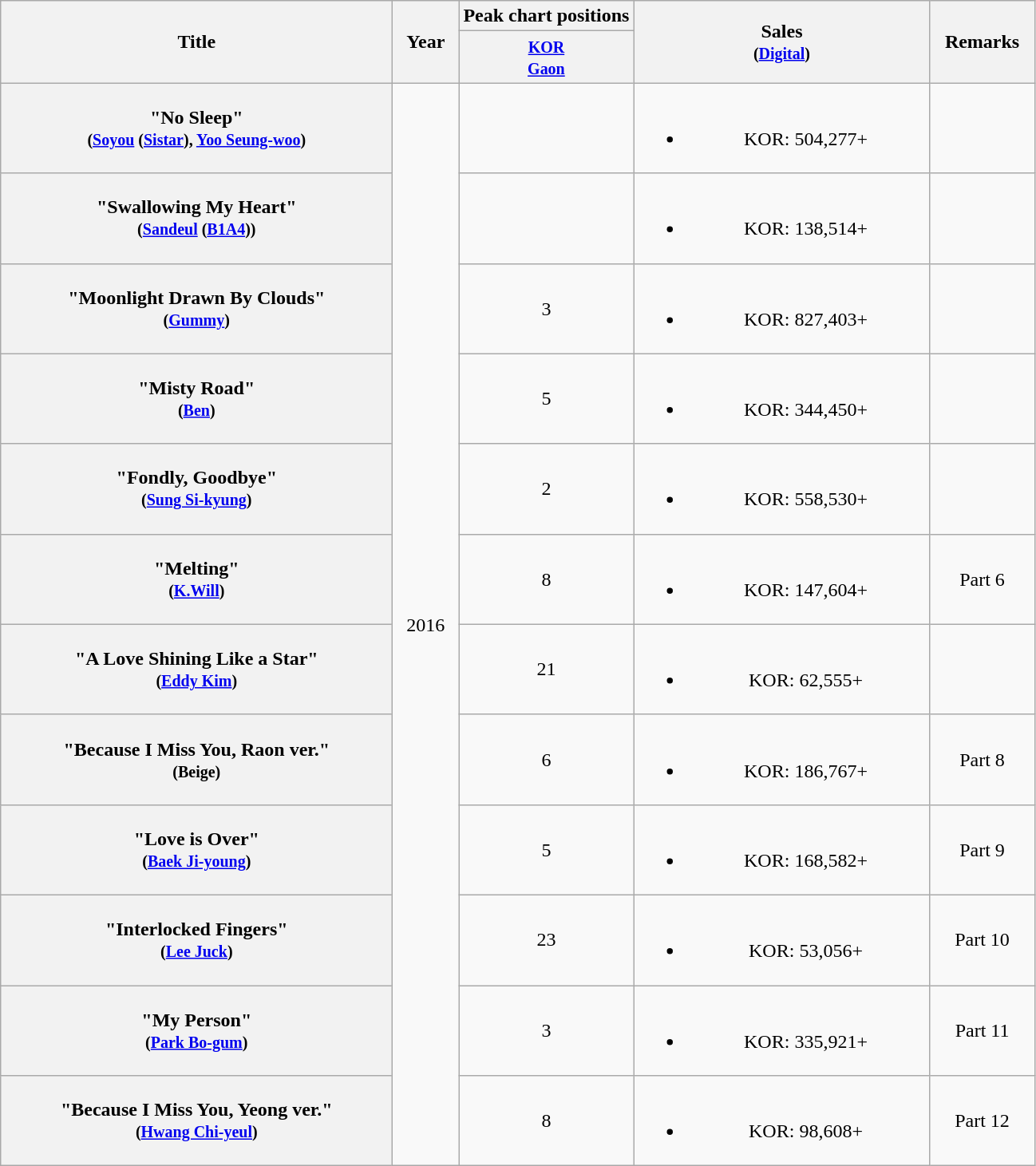<table class="wikitable plainrowheaders" style="text-align:center;" border="1">
<tr>
<th scope="col" rowspan="2" style="width:20em;">Title</th>
<th scope="col" rowspan="2" style="width:3em;">Year</th>
<th scope="col" colspan="1">Peak chart positions</th>
<th scope="col" rowspan="2" style="width:15em;">Sales<br><small>(<a href='#'>Digital</a>)</small></th>
<th scope="col" rowspan="2" style="width:5em;">Remarks</th>
</tr>
<tr>
<th><small><a href='#'>KOR</a></small><br><small><a href='#'>Gaon</a></small></th>
</tr>
<tr>
<th scope="row">"No Sleep"<br><small>(<a href='#'>Soyou</a> (<a href='#'>Sistar</a>), <a href='#'>Yoo Seung-woo</a>)</small></th>
<td rowspan="12">2016</td>
<td></td>
<td><br><ul><li>KOR: 504,277+</li></ul></td>
<td></td>
</tr>
<tr>
<th scope="row">"Swallowing My Heart"<br><small>(<a href='#'>Sandeul</a> (<a href='#'>B1A4</a>))</small></th>
<td></td>
<td><br><ul><li>KOR: 138,514+</li></ul></td>
<td></td>
</tr>
<tr>
<th scope="row">"Moonlight Drawn By Clouds"<br><small>(<a href='#'>Gummy</a>)</small></th>
<td>3</td>
<td><br><ul><li>KOR: 827,403+</li></ul></td>
<td></td>
</tr>
<tr>
<th scope="row">"Misty Road"<br><small>(<a href='#'>Ben</a>)</small></th>
<td>5</td>
<td><br><ul><li>KOR: 344,450+</li></ul></td>
<td></td>
</tr>
<tr>
<th scope="row">"Fondly, Goodbye"<br><small>(<a href='#'>Sung Si-kyung</a>)</small></th>
<td>2</td>
<td><br><ul><li>KOR: 558,530+</li></ul></td>
<td></td>
</tr>
<tr>
<th scope="row">"Melting"<br><small>(<a href='#'>K.Will</a>)</small></th>
<td>8</td>
<td><br><ul><li>KOR: 147,604+</li></ul></td>
<td>Part 6</td>
</tr>
<tr>
<th scope="row">"A Love Shining Like a Star"<br><small>(<a href='#'>Eddy Kim</a>)</small></th>
<td>21</td>
<td><br><ul><li>KOR: 62,555+</li></ul></td>
<td></td>
</tr>
<tr>
<th scope="row">"Because I Miss You, Raon ver."<br><small>(Beige)</small></th>
<td>6</td>
<td><br><ul><li>KOR: 186,767+</li></ul></td>
<td>Part 8</td>
</tr>
<tr>
<th scope="row">"Love is Over"<br><small>(<a href='#'>Baek Ji-young</a>)</small></th>
<td>5</td>
<td><br><ul><li>KOR: 168,582+</li></ul></td>
<td>Part 9</td>
</tr>
<tr>
<th scope="row">"Interlocked Fingers"<br><small>(<a href='#'>Lee Juck</a>)</small></th>
<td>23</td>
<td><br><ul><li>KOR: 53,056+</li></ul></td>
<td>Part 10</td>
</tr>
<tr>
<th scope="row">"My Person"<br><small>(<a href='#'>Park Bo-gum</a>)</small></th>
<td>3</td>
<td><br><ul><li>KOR: 335,921+</li></ul></td>
<td>Part 11</td>
</tr>
<tr>
<th scope="row">"Because I Miss You, Yeong ver."<br><small>(<a href='#'>Hwang Chi-yeul</a>)</small></th>
<td>8</td>
<td><br><ul><li>KOR: 98,608+</li></ul></td>
<td>Part 12</td>
</tr>
</table>
